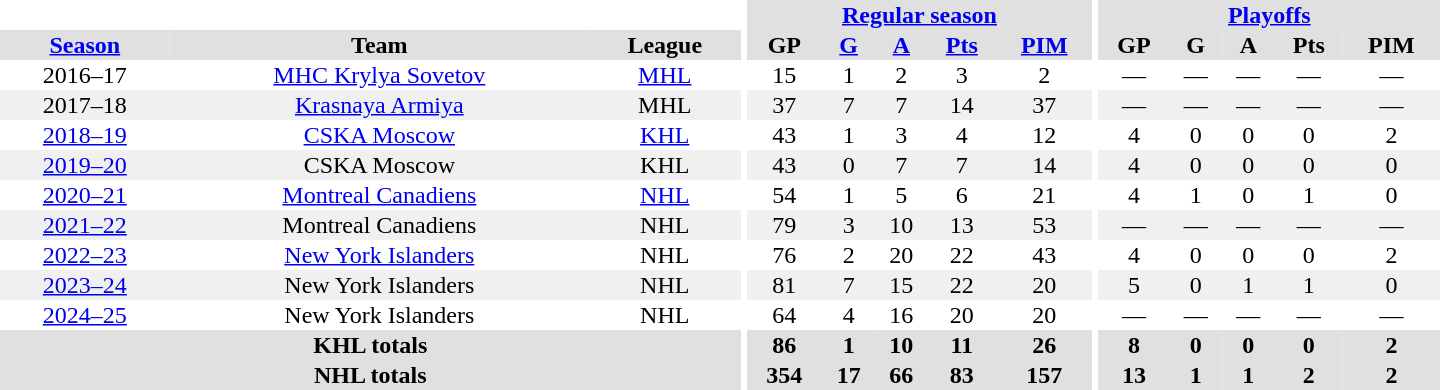<table border="0" cellpadding="1" cellspacing="0" style="text-align:center; width:60em">
<tr bgcolor="#e0e0e0">
<th colspan="3" bgcolor="#ffffff"></th>
<th rowspan="99" bgcolor="#ffffff"></th>
<th colspan="5"><a href='#'>Regular season</a></th>
<th rowspan="99" bgcolor="#ffffff"></th>
<th colspan="5"><a href='#'>Playoffs</a></th>
</tr>
<tr bgcolor="#e0e0e0">
<th><a href='#'>Season</a></th>
<th>Team</th>
<th>League</th>
<th>GP</th>
<th><a href='#'>G</a></th>
<th><a href='#'>A</a></th>
<th><a href='#'>Pts</a></th>
<th><a href='#'>PIM</a></th>
<th>GP</th>
<th>G</th>
<th>A</th>
<th>Pts</th>
<th>PIM</th>
</tr>
<tr>
<td>2016–17</td>
<td><a href='#'>MHC Krylya Sovetov</a></td>
<td><a href='#'>MHL</a></td>
<td>15</td>
<td>1</td>
<td>2</td>
<td>3</td>
<td>2</td>
<td>—</td>
<td>—</td>
<td>—</td>
<td>—</td>
<td>—</td>
</tr>
<tr bgcolor="#f0f0f0">
<td>2017–18</td>
<td><a href='#'>Krasnaya Armiya</a></td>
<td>MHL</td>
<td>37</td>
<td>7</td>
<td>7</td>
<td>14</td>
<td>37</td>
<td>—</td>
<td>—</td>
<td>—</td>
<td>—</td>
<td>—</td>
</tr>
<tr>
<td><a href='#'>2018–19</a></td>
<td><a href='#'>CSKA Moscow</a></td>
<td><a href='#'>KHL</a></td>
<td>43</td>
<td>1</td>
<td>3</td>
<td>4</td>
<td>12</td>
<td>4</td>
<td>0</td>
<td>0</td>
<td>0</td>
<td>2</td>
</tr>
<tr bgcolor="#f0f0f0">
<td><a href='#'>2019–20</a></td>
<td>CSKA Moscow</td>
<td>KHL</td>
<td>43</td>
<td>0</td>
<td>7</td>
<td>7</td>
<td>14</td>
<td>4</td>
<td>0</td>
<td>0</td>
<td>0</td>
<td>0</td>
</tr>
<tr>
<td><a href='#'>2020–21</a></td>
<td><a href='#'>Montreal Canadiens</a></td>
<td><a href='#'>NHL</a></td>
<td>54</td>
<td>1</td>
<td>5</td>
<td>6</td>
<td>21</td>
<td>4</td>
<td>1</td>
<td>0</td>
<td>1</td>
<td>0</td>
</tr>
<tr bgcolor="#f0f0f0">
<td><a href='#'>2021–22</a></td>
<td>Montreal Canadiens</td>
<td>NHL</td>
<td>79</td>
<td>3</td>
<td>10</td>
<td>13</td>
<td>53</td>
<td>—</td>
<td>—</td>
<td>—</td>
<td>—</td>
<td>—</td>
</tr>
<tr>
<td><a href='#'>2022–23</a></td>
<td><a href='#'>New York Islanders</a></td>
<td>NHL</td>
<td>76</td>
<td>2</td>
<td>20</td>
<td>22</td>
<td>43</td>
<td>4</td>
<td>0</td>
<td>0</td>
<td>0</td>
<td>2</td>
</tr>
<tr bgcolor="#f0f0f0">
<td><a href='#'>2023–24</a></td>
<td>New York Islanders</td>
<td>NHL</td>
<td>81</td>
<td>7</td>
<td>15</td>
<td>22</td>
<td>20</td>
<td>5</td>
<td>0</td>
<td>1</td>
<td>1</td>
<td>0</td>
</tr>
<tr>
<td><a href='#'>2024–25</a></td>
<td>New York Islanders</td>
<td>NHL</td>
<td>64</td>
<td>4</td>
<td>16</td>
<td>20</td>
<td>20</td>
<td>—</td>
<td>—</td>
<td>—</td>
<td>—</td>
<td>—</td>
</tr>
<tr bgcolor="#e0e0e0">
<th colspan="3">KHL totals</th>
<th>86</th>
<th>1</th>
<th>10</th>
<th>11</th>
<th>26</th>
<th>8</th>
<th>0</th>
<th>0</th>
<th>0</th>
<th>2</th>
</tr>
<tr bgcolor="#e0e0e0">
<th colspan="3">NHL totals</th>
<th>354</th>
<th>17</th>
<th>66</th>
<th>83</th>
<th>157</th>
<th>13</th>
<th>1</th>
<th>1</th>
<th>2</th>
<th>2</th>
</tr>
</table>
